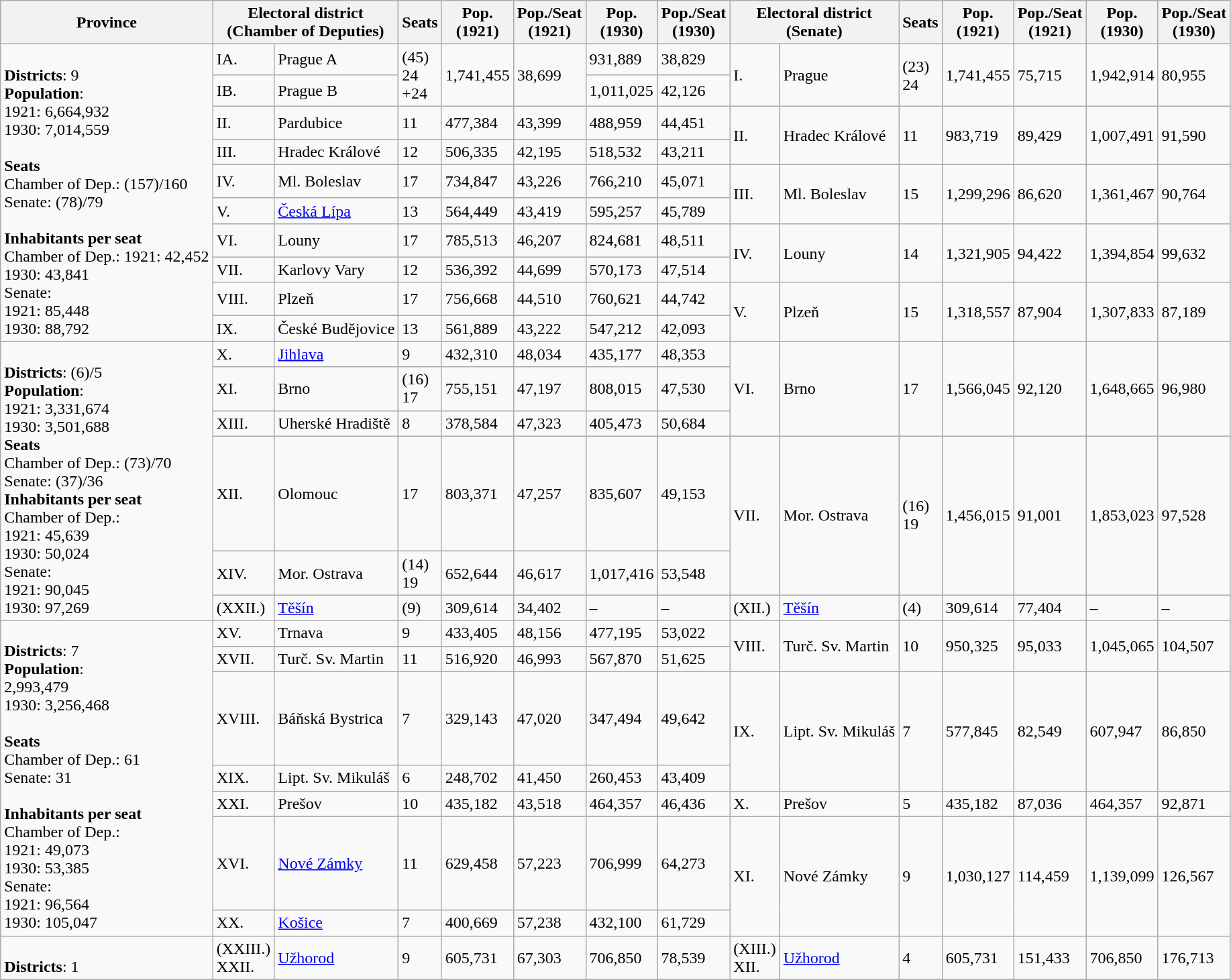<table class="wikitable">
<tr>
<th>Province</th>
<th colspan=2>Electoral district<br>(Chamber of Deputies)</th>
<th>Seats</th>
<th>Pop.<br>(1921)</th>
<th>Pop./Seat<br>(1921)</th>
<th>Pop.<br>(1930)</th>
<th>Pop./Seat<br>(1930)</th>
<th colspan=2>Electoral district<br>(Senate)</th>
<th>Seats</th>
<th>Pop.<br>(1921)</th>
<th>Pop./Seat<br>(1921)</th>
<th>Pop.<br>(1930)</th>
<th>Pop./Seat<br>(1930)</th>
</tr>
<tr>
<td rowspan=10><br><strong>Districts</strong>: 9<br><strong>Population</strong>: <br>1921: 6,664,932<br>1930: 7,014,559<br><br><strong>Seats</strong><br>Chamber of Dep.: (157)/160<br>Senate: (78)/79<br><br><strong>Inhabitants per seat</strong><br>Chamber of Dep.: 1921: 42,452<br>1930: 43,841<br>Senate:<br>1921: 85,448<br>1930: 88,792</td>
<td>IA.</td>
<td>Prague A</td>
<td rowspan=2>(45)<br>24<br>+24</td>
<td rowspan=2>1,741,455</td>
<td rowspan=2>38,699</td>
<td>931,889</td>
<td>38,829</td>
<td rowspan=2>I.</td>
<td rowspan=2>Prague</td>
<td rowspan=2>(23)<br>24</td>
<td rowspan=2>1,741,455</td>
<td rowspan=2>75,715</td>
<td rowspan=2>1,942,914</td>
<td rowspan=2>80,955</td>
</tr>
<tr>
<td>IB.</td>
<td>Prague B</td>
<td>1,011,025</td>
<td>42,126</td>
</tr>
<tr>
<td>II.</td>
<td>Pardubice</td>
<td>11</td>
<td>477,384</td>
<td>43,399</td>
<td>488,959</td>
<td>44,451</td>
<td rowspan=2>II.</td>
<td rowspan=2>Hradec Králové</td>
<td rowspan=2>11</td>
<td rowspan=2>983,719</td>
<td rowspan=2>89,429</td>
<td rowspan=2>1,007,491</td>
<td rowspan=2>91,590</td>
</tr>
<tr>
<td>III.</td>
<td>Hradec Králové</td>
<td>12</td>
<td>506,335</td>
<td>42,195</td>
<td>518,532</td>
<td>43,211</td>
</tr>
<tr>
<td>IV.</td>
<td>Ml. Boleslav</td>
<td>17</td>
<td>734,847</td>
<td>43,226</td>
<td>766,210</td>
<td>45,071</td>
<td rowspan=2>III.</td>
<td rowspan=2>Ml. Boleslav</td>
<td rowspan=2>15</td>
<td rowspan=2>1,299,296</td>
<td rowspan=2>86,620</td>
<td rowspan=2>1,361,467</td>
<td rowspan=2>90,764</td>
</tr>
<tr>
<td>V.</td>
<td><a href='#'>Česká Lípa</a></td>
<td>13</td>
<td>564,449</td>
<td>43,419</td>
<td>595,257</td>
<td>45,789</td>
</tr>
<tr>
<td>VI.</td>
<td>Louny</td>
<td>17</td>
<td>785,513</td>
<td>46,207</td>
<td>824,681</td>
<td>48,511</td>
<td rowspan=2>IV.</td>
<td rowspan=2>Louny</td>
<td rowspan=2>14</td>
<td rowspan=2>1,321,905</td>
<td rowspan=2>94,422</td>
<td rowspan=2>1,394,854</td>
<td rowspan=2>99,632</td>
</tr>
<tr>
<td>VII.</td>
<td>Karlovy Vary</td>
<td>12</td>
<td>536,392</td>
<td>44,699</td>
<td>570,173</td>
<td>47,514</td>
</tr>
<tr>
<td>VIII.</td>
<td>Plzeň</td>
<td>17</td>
<td>756,668</td>
<td>44,510</td>
<td>760,621</td>
<td>44,742</td>
<td rowspan=2>V.</td>
<td rowspan=2>Plzeň</td>
<td rowspan=2>15</td>
<td rowspan=2>1,318,557</td>
<td rowspan=2>87,904</td>
<td rowspan=2>1,307,833</td>
<td rowspan=2>87,189</td>
</tr>
<tr>
<td>IX.</td>
<td>České Budějovice</td>
<td>13</td>
<td>561,889</td>
<td>43,222</td>
<td>547,212</td>
<td>42,093</td>
</tr>
<tr>
<td rowspan=6><br><strong>Districts</strong>: (6)/5<br><strong>Population</strong>:<br>1921: 3,331,674<br>1930: 3,501,688<br><strong>Seats</strong><br>Chamber of Dep.: (73)/70<br>Senate: (37)/36<br><strong>Inhabitants per seat</strong><br>Chamber of Dep.:<br>1921: 45,639<br>1930: 50,024<br>Senate:<br>1921: 90,045<br>1930: 97,269</td>
<td>X.</td>
<td><a href='#'>Jihlava</a></td>
<td>9</td>
<td>432,310</td>
<td>48,034</td>
<td>435,177</td>
<td>48,353</td>
<td rowspan=3>VI.</td>
<td rowspan=3>Brno</td>
<td rowspan=3>17</td>
<td rowspan=3>1,566,045</td>
<td rowspan=3>92,120</td>
<td rowspan=3>1,648,665</td>
<td rowspan=3>96,980</td>
</tr>
<tr>
<td>XI.</td>
<td>Brno</td>
<td>(16)<br>17</td>
<td>755,151</td>
<td>47,197</td>
<td>808,015</td>
<td>47,530</td>
</tr>
<tr>
<td>XIII.</td>
<td>Uherské Hradiště</td>
<td>8</td>
<td>378,584</td>
<td>47,323</td>
<td>405,473</td>
<td>50,684</td>
</tr>
<tr>
<td>XII.</td>
<td>Olomouc</td>
<td>17</td>
<td>803,371</td>
<td>47,257</td>
<td>835,607</td>
<td>49,153</td>
<td rowspan=2>VII.</td>
<td rowspan=2>Mor. Ostrava</td>
<td rowspan=2>(16)<br>19</td>
<td rowspan=2>1,456,015</td>
<td rowspan=2>91,001</td>
<td rowspan=2>1,853,023</td>
<td rowspan=2>97,528</td>
</tr>
<tr>
<td>XIV.</td>
<td>Mor. Ostrava</td>
<td>(14)<br>19</td>
<td>652,644</td>
<td>46,617</td>
<td>1,017,416</td>
<td>53,548</td>
</tr>
<tr>
<td>(XXII.)</td>
<td><a href='#'>Těšín</a></td>
<td>(9)</td>
<td>309,614</td>
<td>34,402</td>
<td>–</td>
<td>–</td>
<td rowspan=1>(XII.)</td>
<td rowspan=1><a href='#'>Těšín</a></td>
<td rowspan=1>(4)</td>
<td rowspan=1>309,614</td>
<td rowspan=1>77,404</td>
<td rowspan=1>–</td>
<td rowspan=1>–</td>
</tr>
<tr>
<td rowspan=7><br><strong>Districts</strong>: 7<br><strong>Population</strong>:<br>2,993,479<br>1930: 3,256,468<br><br><strong>Seats</strong><br>Chamber of Dep.: 61<br>Senate: 31<br><br><strong>Inhabitants per seat</strong><br>Chamber of Dep.:<br>1921: 49,073<br>1930: 53,385<br>Senate:<br>1921: 96,564<br>1930: 105,047</td>
<td>XV.</td>
<td>Trnava</td>
<td>9</td>
<td>433,405</td>
<td>48,156</td>
<td>477,195</td>
<td>53,022</td>
<td rowspan=2>VIII.</td>
<td rowspan=2>Turč. Sv. Martin</td>
<td rowspan=2>10</td>
<td rowspan=2>950,325</td>
<td rowspan=2>95,033</td>
<td rowspan=2>1,045,065</td>
<td rowspan=2>104,507</td>
</tr>
<tr>
<td>XVII.</td>
<td>Turč. Sv. Martin</td>
<td>11</td>
<td>516,920</td>
<td>46,993</td>
<td>567,870</td>
<td>51,625</td>
</tr>
<tr>
<td>XVIII.</td>
<td>Báňská Bystrica</td>
<td>7</td>
<td>329,143</td>
<td>47,020</td>
<td>347,494</td>
<td>49,642</td>
<td rowspan=2>IX.</td>
<td rowspan=2>Lipt. Sv. Mikuláš</td>
<td rowspan=2>7</td>
<td rowspan=2>577,845</td>
<td rowspan=2>82,549</td>
<td rowspan=2>607,947</td>
<td rowspan=2>86,850</td>
</tr>
<tr>
<td>XIX.</td>
<td>Lipt. Sv. Mikuláš</td>
<td>6</td>
<td>248,702</td>
<td>41,450</td>
<td>260,453</td>
<td>43,409</td>
</tr>
<tr>
<td>XXI.</td>
<td>Prešov</td>
<td>10</td>
<td>435,182</td>
<td>43,518</td>
<td>464,357</td>
<td>46,436</td>
<td rowspan=1>X.</td>
<td rowspan=1>Prešov</td>
<td rowspan=1>5</td>
<td rowspan=1>435,182</td>
<td rowspan=1>87,036</td>
<td rowspan=1>464,357</td>
<td rowspan=1>92,871</td>
</tr>
<tr>
<td>XVI.</td>
<td><a href='#'>Nové Zámky</a></td>
<td>11</td>
<td>629,458</td>
<td>57,223</td>
<td>706,999</td>
<td>64,273</td>
<td rowspan=2>XI.</td>
<td rowspan=2>Nové Zámky</td>
<td rowspan=2>9</td>
<td rowspan=2>1,030,127</td>
<td rowspan=2>114,459</td>
<td rowspan=2>1,139,099</td>
<td rowspan=2>126,567</td>
</tr>
<tr>
<td>XX.</td>
<td><a href='#'>Košice</a></td>
<td>7</td>
<td>400,669</td>
<td>57,238</td>
<td>432,100</td>
<td>61,729</td>
</tr>
<tr>
<td><br><strong>Districts</strong>: 1</td>
<td>(XXIII.)<br>XXII.</td>
<td><a href='#'>Užhorod</a></td>
<td>9</td>
<td>605,731</td>
<td>67,303</td>
<td rowspan=1>706,850</td>
<td rowspan=1>78,539</td>
<td rowspan=1>(XIII.)<br>XII.</td>
<td rowspan=1><a href='#'>Užhorod</a></td>
<td rowspan=1>4</td>
<td rowspan=1>605,731</td>
<td rowspan=1>151,433</td>
<td rowspan=1>706,850</td>
<td rowspan=1>176,713</td>
</tr>
</table>
